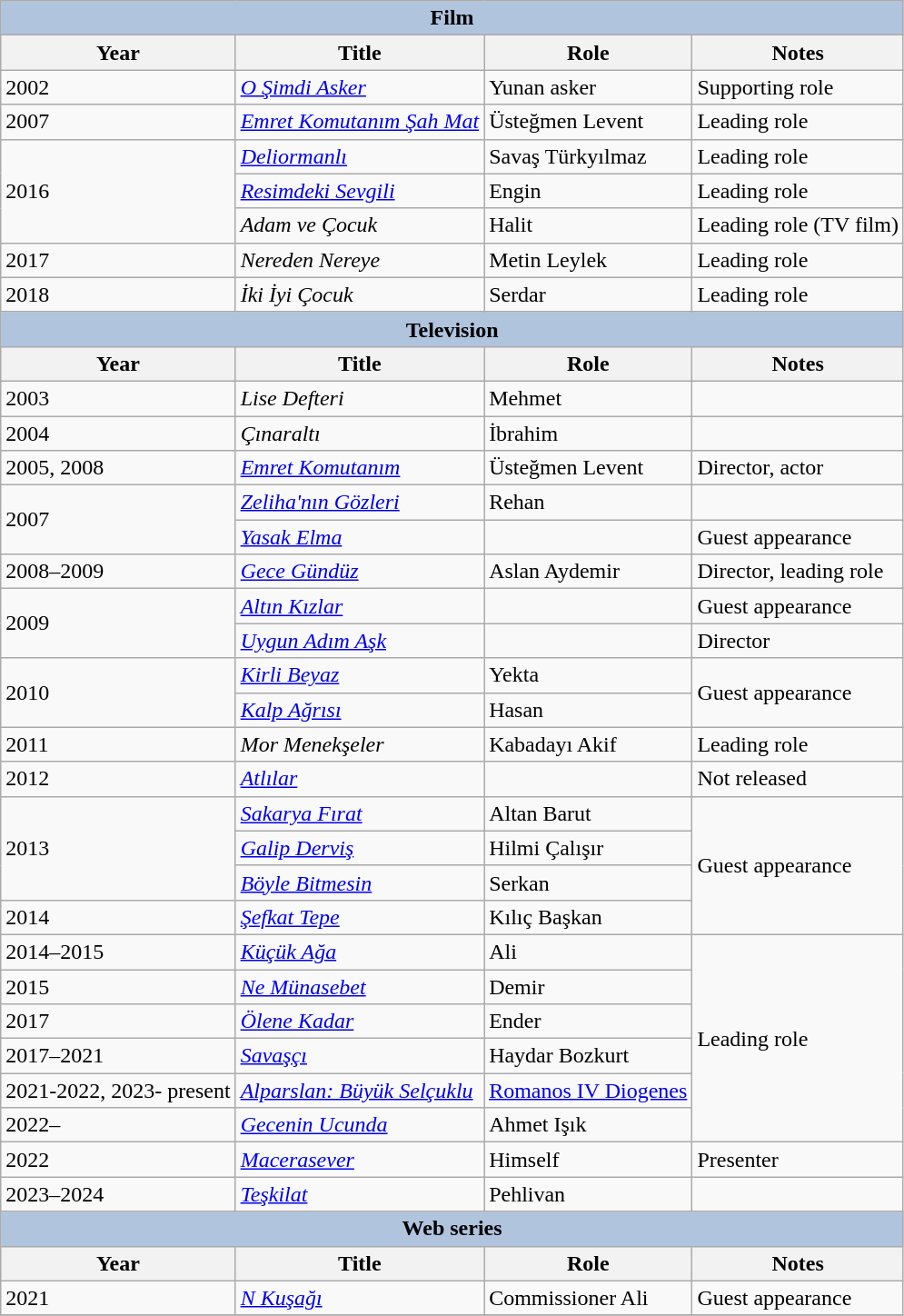<table class="wikitable" style=6ont-size: 85%;">
<tr>
<th colspan="4" style="background:LightSteelBlue">Film</th>
</tr>
<tr>
<th>Year</th>
<th>Title</th>
<th>Role</th>
<th>Notes</th>
</tr>
<tr>
<td>2002</td>
<td><em><a href='#'>O Şimdi Asker</a></em></td>
<td>Yunan asker</td>
<td>Supporting role</td>
</tr>
<tr>
<td>2007</td>
<td><em><a href='#'>Emret Komutanım Şah Mat</a></em></td>
<td>Üsteğmen Levent</td>
<td>Leading role</td>
</tr>
<tr>
<td rowspan="3">2016</td>
<td><em><a href='#'>Deliormanlı</a></em></td>
<td>Savaş Türkyılmaz</td>
<td>Leading role</td>
</tr>
<tr>
<td><em><a href='#'>Resimdeki Sevgili</a></em></td>
<td>Engin</td>
<td>Leading role</td>
</tr>
<tr>
<td><em>Adam ve Çocuk</em></td>
<td>Halit</td>
<td>Leading role (TV film)</td>
</tr>
<tr>
<td>2017</td>
<td><em>Nereden Nereye</em></td>
<td>Metin Leylek</td>
<td>Leading role</td>
</tr>
<tr>
<td>2018</td>
<td><em>İki İyi Çocuk</em></td>
<td>Serdar</td>
<td>Leading role</td>
</tr>
<tr>
<th colspan="4" style="background:LightSteelBlue">Television</th>
</tr>
<tr>
<th>Year</th>
<th>Title</th>
<th>Role</th>
<th>Notes</th>
</tr>
<tr>
<td>2003</td>
<td><em>Lise Defteri</em></td>
<td>Mehmet</td>
<td></td>
</tr>
<tr>
<td>2004</td>
<td><em>Çınaraltı</em></td>
<td>İbrahim</td>
<td></td>
</tr>
<tr>
<td>2005, 2008</td>
<td><em><a href='#'>Emret Komutanım</a></em></td>
<td>Üsteğmen Levent</td>
<td>Director, actor</td>
</tr>
<tr>
<td rowspan="2">2007</td>
<td><em><a href='#'>Zeliha'nın Gözleri</a></em></td>
<td>Rehan</td>
<td></td>
</tr>
<tr>
<td><em><a href='#'>Yasak Elma</a></em></td>
<td></td>
<td>Guest appearance</td>
</tr>
<tr>
<td>2008–2009</td>
<td><em><a href='#'>Gece Gündüz</a></em></td>
<td>Aslan Aydemir</td>
<td>Director, leading role</td>
</tr>
<tr>
<td rowspan="2">2009</td>
<td><em><a href='#'>Altın Kızlar</a></em></td>
<td></td>
<td>Guest appearance</td>
</tr>
<tr>
<td><em><a href='#'>Uygun Adım Aşk</a></em></td>
<td></td>
<td>Director</td>
</tr>
<tr>
<td rowspan="2">2010</td>
<td><em><a href='#'>Kirli Beyaz</a></em></td>
<td>Yekta</td>
<td rowspan="2">Guest appearance</td>
</tr>
<tr>
<td><em><a href='#'>Kalp Ağrısı</a></em></td>
<td>Hasan</td>
</tr>
<tr>
<td>2011</td>
<td><em>Mor Menekşeler</em></td>
<td>Kabadayı Akif</td>
<td>Leading role</td>
</tr>
<tr>
<td>2012</td>
<td><em><a href='#'>Atlılar</a></em></td>
<td></td>
<td>Not released</td>
</tr>
<tr>
<td rowspan="3">2013</td>
<td><em><a href='#'>Sakarya Fırat</a></em></td>
<td>Altan Barut</td>
<td rowspan="4">Guest appearance</td>
</tr>
<tr>
<td><em><a href='#'>Galip Derviş</a></em></td>
<td>Hilmi Çalışır</td>
</tr>
<tr>
<td><em><a href='#'>Böyle Bitmesin</a></em></td>
<td>Serkan</td>
</tr>
<tr>
<td>2014</td>
<td><em><a href='#'>Şefkat Tepe</a></em></td>
<td>Kılıç Başkan</td>
</tr>
<tr>
<td>2014–2015</td>
<td><em><a href='#'>Küçük Ağa</a></em></td>
<td>Ali</td>
<td rowspan="6">Leading role</td>
</tr>
<tr>
<td>2015</td>
<td><em><a href='#'>Ne Münasebet</a></em></td>
<td>Demir</td>
</tr>
<tr>
<td>2017</td>
<td><em><a href='#'>Ölene Kadar</a></em></td>
<td>Ender</td>
</tr>
<tr>
<td>2017–2021</td>
<td><em><a href='#'>Savaşçı</a></em></td>
<td>Haydar Bozkurt</td>
</tr>
<tr>
<td>2021-2022, 2023- present</td>
<td><em><a href='#'>Alparslan: Büyük Selçuklu</a></em></td>
<td><a href='#'>Romanos IV Diogenes</a></td>
</tr>
<tr>
<td>2022–</td>
<td><em><a href='#'>Gecenin Ucunda</a></em></td>
<td>Ahmet Işık</td>
</tr>
<tr>
<td>2022</td>
<td><em><a href='#'>Macerasever</a></em></td>
<td>Himself</td>
<td>Presenter</td>
</tr>
<tr>
<td>2023–2024</td>
<td><em><a href='#'>Teşkilat</a></em></td>
<td>Pehlivan</td>
</tr>
<tr>
<th colspan="4" style="background:LightSteelBlue">Web series</th>
</tr>
<tr>
<th>Year</th>
<th>Title</th>
<th>Role</th>
<th>Notes</th>
</tr>
<tr>
<td>2021</td>
<td><em><a href='#'>N Kuşağı</a></em></td>
<td>Commissioner Ali</td>
<td>Guest appearance</td>
</tr>
<tr>
</tr>
</table>
